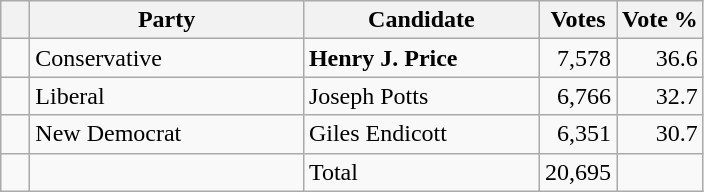<table class="wikitable">
<tr>
<th></th>
<th scope="col" width="175">Party</th>
<th scope="col" width="150">Candidate</th>
<th>Votes</th>
<th>Vote %</th>
</tr>
<tr>
<td>   </td>
<td>Conservative</td>
<td><strong>Henry J. Price</strong></td>
<td align=right>7,578</td>
<td align=right>36.6</td>
</tr>
<tr |>
<td>   </td>
<td>Liberal</td>
<td>Joseph Potts</td>
<td align=right>6,766</td>
<td align=right>32.7</td>
</tr>
<tr |>
<td>   </td>
<td>New Democrat</td>
<td>Giles Endicott</td>
<td align=right>6,351</td>
<td align=right>30.7</td>
</tr>
<tr |>
<td></td>
<td></td>
<td>Total</td>
<td align=right>20,695</td>
<td></td>
</tr>
</table>
